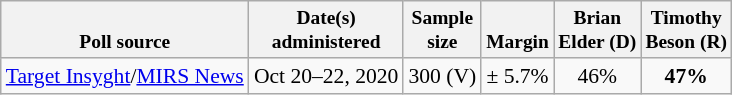<table class="wikitable sortable mw-collapsible autocollapsed" style="font-size:90%;text-align:center;">
<tr valign=bottom style="font-size:90%;">
<th>Poll source</th>
<th data-sort-type="date">Date(s)<br>administered</th>
<th data-sort-type="number">Sample<br>size</th>
<th>Margin<br></th>
<th>Brian<br>Elder (D)</th>
<th>Timothy<br>Beson (R)</th>
</tr>
<tr>
<td style="text-align:left;"><a href='#'>Target Insyght</a>/<a href='#'>MIRS News</a></td>
<td>Oct 20–22, 2020</td>
<td>300 (V)</td>
<td>± 5.7%</td>
<td>46%</td>
<td><strong>47%</strong></td>
</tr>
</table>
